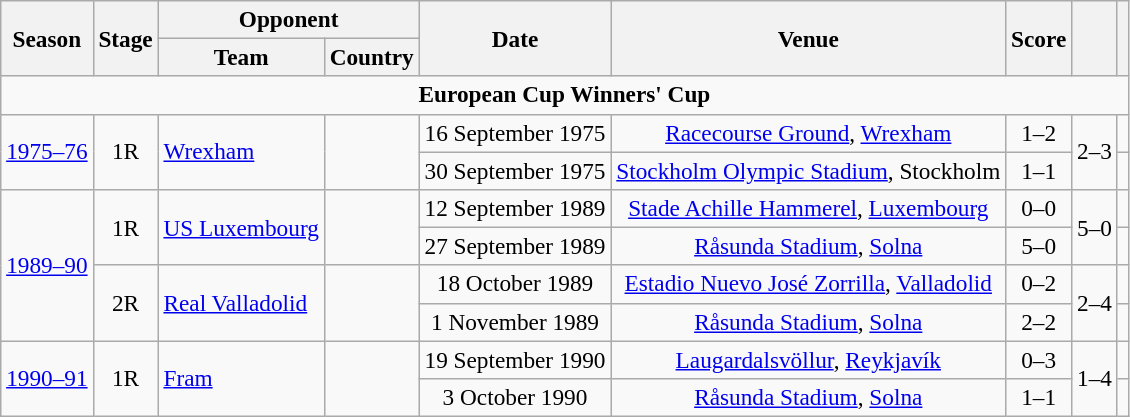<table class="wikitable" style="text-align: center; font-size: 97%;">
<tr>
<th rowspan=2>Season</th>
<th rowspan=2>Stage</th>
<th scope="col" colspan=2>Opponent</th>
<th scope="col" rowspan=2>Date</th>
<th scope="col" rowspan=2>Venue</th>
<th scope="col" rowspan=2>Score</th>
<th scope="col" rowspan=2></th>
<th scope="col" rowspan=2></th>
</tr>
<tr>
<th scope="col">Team</th>
<th scope="col">Country</th>
</tr>
<tr>
<td colspan="9" style="text-align:center;"><strong>European Cup Winners' Cup</strong></td>
</tr>
<tr>
<td rowspan=2><a href='#'>1975–76</a></td>
<td rowspan=2>1R</td>
<td rowspan=2 align=left><a href='#'>Wrexham</a></td>
<td rowspan=2 align=left></td>
<td>16 September 1975</td>
<td><a href='#'>Racecourse Ground</a>, <a href='#'>Wrexham</a></td>
<td>1–2</td>
<td rowspan=2>2–3</td>
<td></td>
</tr>
<tr>
<td>30 September 1975</td>
<td><a href='#'>Stockholm Olympic Stadium</a>, Stockholm</td>
<td>1–1</td>
<td></td>
</tr>
<tr>
<td rowspan=4><a href='#'>1989–90</a></td>
<td rowspan=2>1R</td>
<td rowspan=2 align=left><a href='#'>US Luxembourg</a></td>
<td rowspan=2 align=left></td>
<td>12 September 1989</td>
<td><a href='#'>Stade Achille Hammerel</a>, <a href='#'>Luxembourg</a></td>
<td>0–0</td>
<td rowspan=2>5–0</td>
<td></td>
</tr>
<tr>
<td>27 September 1989</td>
<td><a href='#'>Råsunda Stadium</a>, <a href='#'>Solna</a></td>
<td>5–0</td>
<td></td>
</tr>
<tr>
<td rowspan=2>2R</td>
<td rowspan=2 align=left><a href='#'>Real Valladolid</a></td>
<td rowspan=2 align=left></td>
<td>18 October 1989</td>
<td><a href='#'>Estadio Nuevo José Zorrilla</a>, <a href='#'>Valladolid</a></td>
<td>0–2</td>
<td rowspan=2>2–4</td>
<td></td>
</tr>
<tr>
<td>1 November 1989</td>
<td><a href='#'>Råsunda Stadium</a>, <a href='#'>Solna</a></td>
<td>2–2</td>
<td></td>
</tr>
<tr>
<td rowspan=2><a href='#'>1990–91</a></td>
<td rowspan=2>1R</td>
<td rowspan=2 align=left><a href='#'>Fram</a></td>
<td rowspan=2 align=left></td>
<td>19 September 1990</td>
<td><a href='#'>Laugardalsvöllur</a>, <a href='#'>Reykjavík</a></td>
<td>0–3</td>
<td rowspan=2>1–4</td>
<td></td>
</tr>
<tr>
<td>3 October 1990</td>
<td><a href='#'>Råsunda Stadium</a>, <a href='#'>Solna</a></td>
<td>1–1</td>
<td></td>
</tr>
</table>
